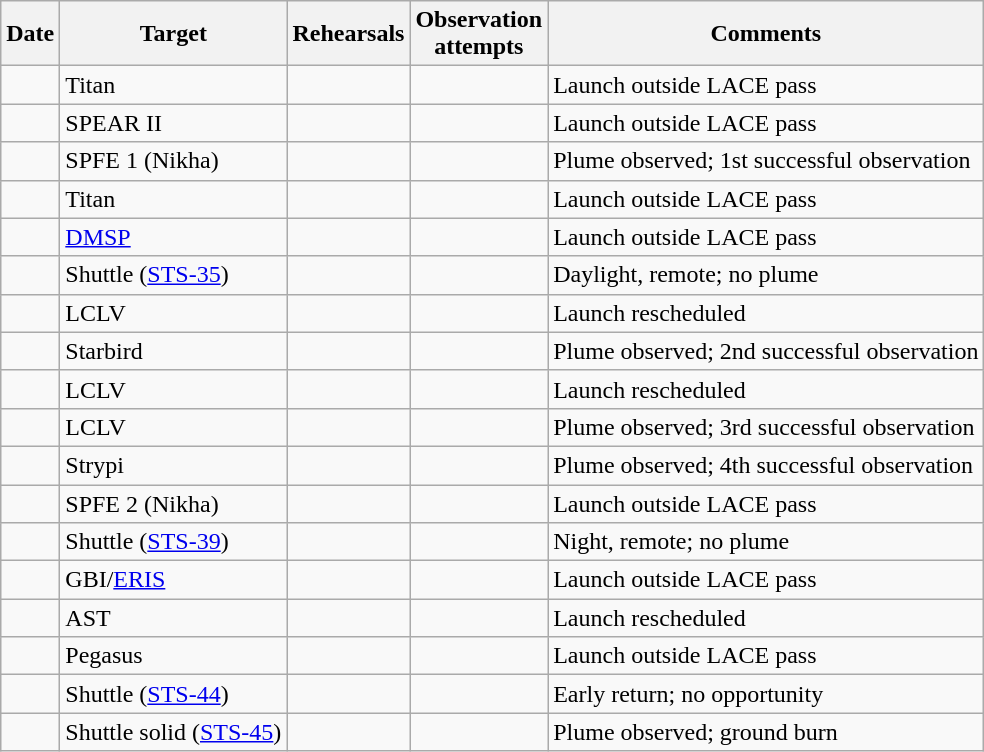<table class="wikitable">
<tr>
<th>Date</th>
<th>Target</th>
<th>Rehearsals</th>
<th>Observation<br> attempts</th>
<th>Comments</th>
</tr>
<tr>
<td></td>
<td>Titan</td>
<td></td>
<td></td>
<td>Launch outside LACE pass</td>
</tr>
<tr>
<td></td>
<td>SPEAR II</td>
<td></td>
<td></td>
<td>Launch outside LACE pass</td>
</tr>
<tr>
<td></td>
<td>SPFE 1 (Nikha)</td>
<td></td>
<td></td>
<td>Plume observed; 1st successful observation</td>
</tr>
<tr>
<td></td>
<td>Titan</td>
<td></td>
<td></td>
<td>Launch outside LACE pass</td>
</tr>
<tr>
<td></td>
<td><a href='#'>DMSP</a></td>
<td></td>
<td></td>
<td>Launch outside LACE pass</td>
</tr>
<tr>
<td></td>
<td>Shuttle (<a href='#'>STS-35</a>)</td>
<td></td>
<td></td>
<td>Daylight, remote; no plume</td>
</tr>
<tr>
<td></td>
<td>LCLV</td>
<td></td>
<td></td>
<td>Launch rescheduled</td>
</tr>
<tr>
<td></td>
<td>Starbird</td>
<td></td>
<td></td>
<td>Plume observed; 2nd successful observation</td>
</tr>
<tr>
<td></td>
<td>LCLV</td>
<td></td>
<td></td>
<td>Launch rescheduled</td>
</tr>
<tr>
<td></td>
<td>LCLV</td>
<td></td>
<td></td>
<td>Plume observed; 3rd successful observation</td>
</tr>
<tr>
<td></td>
<td>Strypi</td>
<td></td>
<td></td>
<td>Plume observed; 4th successful observation</td>
</tr>
<tr>
<td></td>
<td>SPFE 2 (Nikha)</td>
<td></td>
<td></td>
<td>Launch outside LACE pass</td>
</tr>
<tr>
<td></td>
<td>Shuttle (<a href='#'>STS-39</a>)</td>
<td></td>
<td></td>
<td>Night, remote; no plume</td>
</tr>
<tr>
<td></td>
<td>GBI/<a href='#'>ERIS</a></td>
<td></td>
<td></td>
<td>Launch outside LACE pass</td>
</tr>
<tr>
<td></td>
<td>AST</td>
<td></td>
<td></td>
<td>Launch rescheduled</td>
</tr>
<tr>
<td></td>
<td>Pegasus</td>
<td></td>
<td></td>
<td>Launch outside LACE pass</td>
</tr>
<tr>
<td></td>
<td>Shuttle (<a href='#'>STS-44</a>)</td>
<td></td>
<td></td>
<td>Early return; no opportunity</td>
</tr>
<tr>
<td></td>
<td>Shuttle solid (<a href='#'>STS-45</a>)</td>
<td></td>
<td></td>
<td>Plume observed; ground burn</td>
</tr>
</table>
